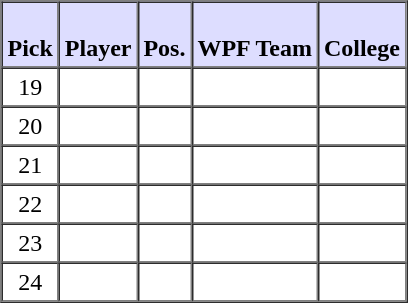<table style="text-align: center" border="1" cellpadding="3" cellspacing="0">
<tr>
<th style="background:#ddf;"><br>Pick</th>
<th style="background:#ddf;"><br>Player</th>
<th style="background:#ddf;"><br>Pos.</th>
<th style="background:#ddf;"><br>WPF Team</th>
<th style="background:#ddf;"><br>College</th>
</tr>
<tr>
<td>19</td>
<td></td>
<td></td>
<td></td>
<td></td>
</tr>
<tr>
<td>20</td>
<td></td>
<td></td>
<td></td>
<td></td>
</tr>
<tr>
<td>21</td>
<td></td>
<td></td>
<td></td>
<td></td>
</tr>
<tr>
<td>22</td>
<td></td>
<td></td>
<td></td>
<td></td>
</tr>
<tr>
<td>23</td>
<td></td>
<td></td>
<td></td>
<td></td>
</tr>
<tr>
<td>24</td>
<td></td>
<td></td>
<td></td>
<td></td>
</tr>
</table>
